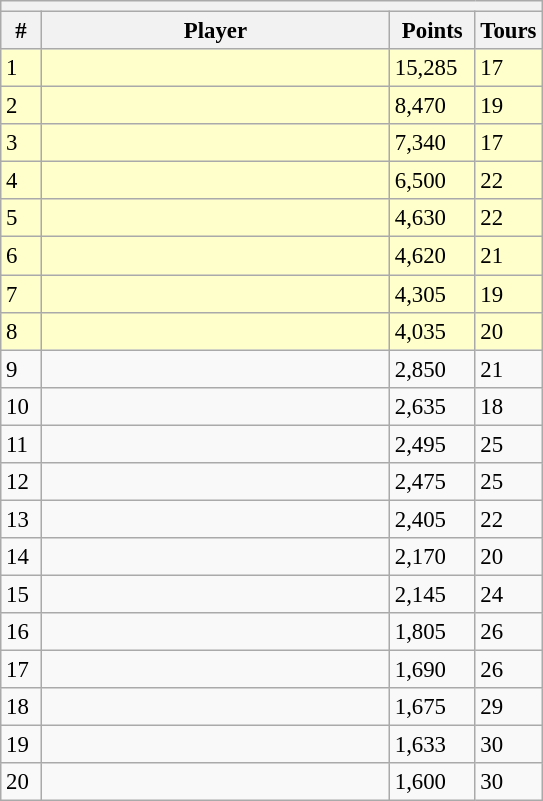<table class="wikitable" style="font-size:95%">
<tr>
<th colspan=5></th>
</tr>
<tr>
<th width="20">#</th>
<th width="225">Player</th>
<th width="50">Points</th>
<th width="30">Tours</th>
</tr>
<tr bgcolor=#ffffcc>
<td>1</td>
<td align="left"></td>
<td>15,285</td>
<td>17</td>
</tr>
<tr bgcolor=#ffffcc>
<td>2</td>
<td align="left"></td>
<td>8,470</td>
<td>19</td>
</tr>
<tr bgcolor=#ffffcc>
<td>3</td>
<td align="left"></td>
<td>7,340</td>
<td>17</td>
</tr>
<tr bgcolor=#ffffcc>
<td>4</td>
<td align="left"></td>
<td>6,500</td>
<td>22</td>
</tr>
<tr bgcolor=#ffffcc>
<td>5</td>
<td align="left"></td>
<td>4,630</td>
<td>22</td>
</tr>
<tr bgcolor=#ffffcc>
<td>6</td>
<td align="left"></td>
<td>4,620</td>
<td>21</td>
</tr>
<tr bgcolor=#ffffcc>
<td>7</td>
<td align="left"></td>
<td>4,305</td>
<td>19</td>
</tr>
<tr bgcolor=#ffffcc>
<td>8</td>
<td align="left"></td>
<td>4,035</td>
<td>20</td>
</tr>
<tr>
<td>9</td>
<td align="left"></td>
<td>2,850</td>
<td>21</td>
</tr>
<tr>
<td>10</td>
<td align="left"></td>
<td>2,635</td>
<td>18</td>
</tr>
<tr>
<td>11</td>
<td align="left"></td>
<td>2,495</td>
<td>25</td>
</tr>
<tr>
<td>12</td>
<td align="left"></td>
<td>2,475</td>
<td>25</td>
</tr>
<tr>
<td>13</td>
<td align="left"></td>
<td>2,405</td>
<td>22</td>
</tr>
<tr>
<td>14</td>
<td align="left"></td>
<td>2,170</td>
<td>20</td>
</tr>
<tr>
<td>15</td>
<td align="left"></td>
<td>2,145</td>
<td>24</td>
</tr>
<tr>
<td>16</td>
<td align="left"></td>
<td>1,805</td>
<td>26</td>
</tr>
<tr>
<td>17</td>
<td align="left"></td>
<td>1,690</td>
<td>26</td>
</tr>
<tr>
<td>18</td>
<td align="left"></td>
<td>1,675</td>
<td>29</td>
</tr>
<tr>
<td>19</td>
<td align="left"></td>
<td>1,633</td>
<td>30</td>
</tr>
<tr>
<td>20</td>
<td align="left"></td>
<td>1,600</td>
<td>30</td>
</tr>
</table>
